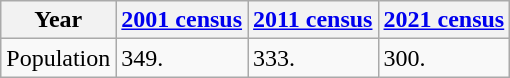<table class=wikitable>
<tr>
<th>Year</th>
<th><a href='#'>2001 census</a></th>
<th><a href='#'>2011 census</a></th>
<th><a href='#'>2021 census</a></th>
</tr>
<tr>
<td>Population</td>
<td>349.</td>
<td>333.</td>
<td>300.</td>
</tr>
</table>
